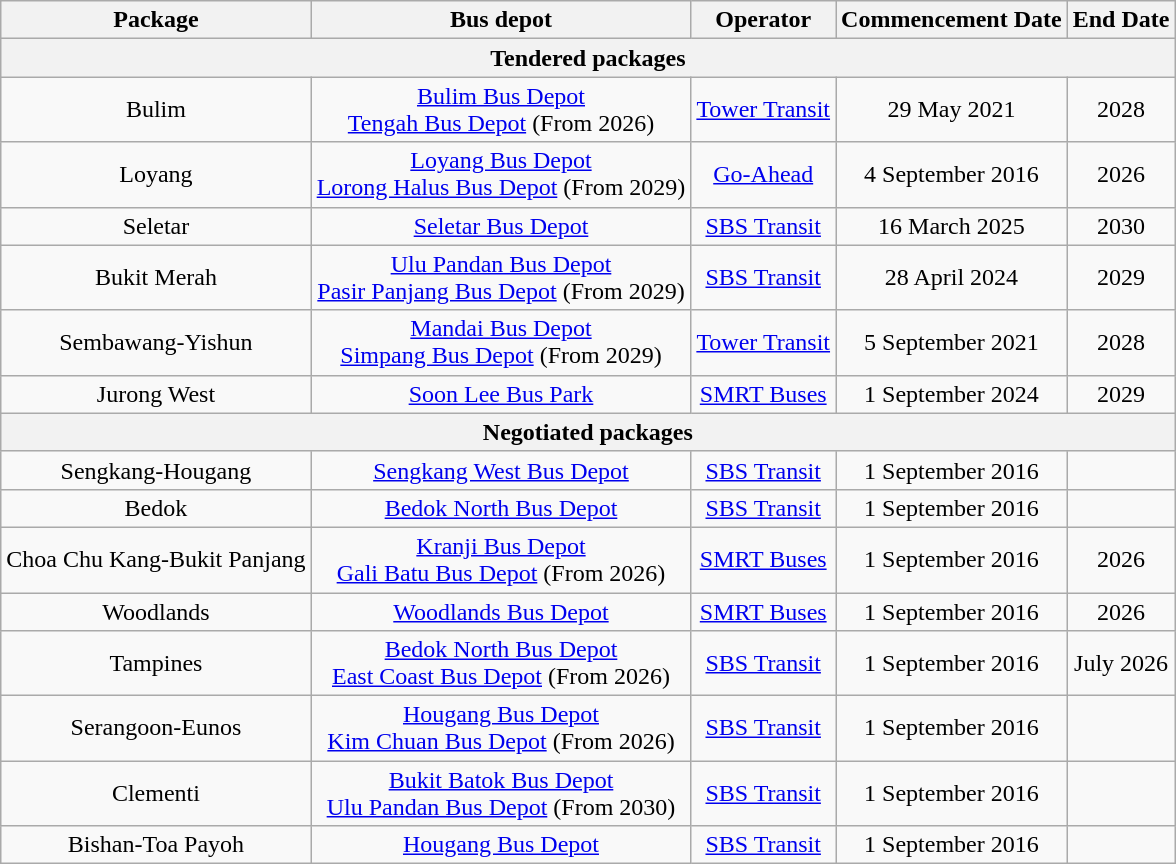<table class="wikitable sortable" style="text-align:center">
<tr>
<th>Package</th>
<th>Bus depot</th>
<th>Operator</th>
<th>Commencement Date</th>
<th>End Date</th>
</tr>
<tr>
<th colspan="6">Tendered packages</th>
</tr>
<tr>
<td>Bulim</td>
<td><a href='#'>Bulim Bus Depot</a><br><a href='#'>Tengah Bus Depot</a> (From 2026)</td>
<td><a href='#'>Tower Transit</a></td>
<td>29 May 2021</td>
<td>2028</td>
</tr>
<tr>
<td>Loyang</td>
<td><a href='#'>Loyang Bus Depot</a><br><a href='#'>Lorong Halus Bus Depot</a> (From 2029)</td>
<td><a href='#'>Go-Ahead</a></td>
<td>4 September 2016</td>
<td>2026</td>
</tr>
<tr>
<td>Seletar</td>
<td><a href='#'>Seletar Bus Depot</a></td>
<td><a href='#'>SBS Transit</a></td>
<td>16 March 2025</td>
<td>2030</td>
</tr>
<tr>
<td>Bukit Merah</td>
<td><a href='#'>Ulu Pandan Bus Depot</a><br><a href='#'>Pasir Panjang Bus Depot</a> (From 2029)</td>
<td><a href='#'>SBS Transit</a></td>
<td>28 April 2024</td>
<td>2029</td>
</tr>
<tr>
<td>Sembawang-Yishun</td>
<td><a href='#'>Mandai Bus Depot</a><br><a href='#'>Simpang Bus Depot</a> (From 2029)</td>
<td><a href='#'>Tower Transit</a></td>
<td>5 September 2021</td>
<td>2028</td>
</tr>
<tr>
<td>Jurong West</td>
<td><a href='#'>Soon Lee Bus Park</a></td>
<td><a href='#'>SMRT Buses</a></td>
<td>1 September 2024</td>
<td>2029</td>
</tr>
<tr>
<th colspan="6">Negotiated packages</th>
</tr>
<tr>
<td>Sengkang-Hougang</td>
<td><a href='#'>Sengkang West Bus Depot</a></td>
<td><a href='#'>SBS Transit</a></td>
<td>1 September 2016</td>
<td></td>
</tr>
<tr>
<td>Bedok</td>
<td><a href='#'>Bedok North Bus Depot</a></td>
<td><a href='#'>SBS Transit</a></td>
<td>1 September 2016</td>
<td></td>
</tr>
<tr>
<td>Choa Chu Kang-Bukit Panjang</td>
<td><a href='#'>Kranji Bus Depot</a><br><a href='#'>Gali Batu Bus Depot</a> (From 2026)</td>
<td><a href='#'>SMRT Buses</a></td>
<td>1 September 2016</td>
<td>2026</td>
</tr>
<tr>
<td>Woodlands</td>
<td><a href='#'>Woodlands Bus Depot</a></td>
<td><a href='#'>SMRT Buses</a></td>
<td>1 September 2016</td>
<td>2026</td>
</tr>
<tr>
<td>Tampines</td>
<td><a href='#'>Bedok North Bus Depot</a><br><a href='#'>East Coast Bus Depot</a> (From 2026)</td>
<td><a href='#'>SBS Transit</a></td>
<td>1 September 2016</td>
<td>July 2026</td>
</tr>
<tr>
<td>Serangoon-Eunos</td>
<td><a href='#'>Hougang Bus Depot</a><br><a href='#'>Kim Chuan Bus Depot</a> (From 2026)</td>
<td><a href='#'>SBS Transit</a></td>
<td>1 September 2016</td>
<td></td>
</tr>
<tr>
<td>Clementi</td>
<td><a href='#'>Bukit Batok Bus Depot</a><br><a href='#'>Ulu Pandan Bus Depot</a> (From 2030)</td>
<td><a href='#'>SBS Transit</a></td>
<td>1 September 2016</td>
<td></td>
</tr>
<tr>
<td>Bishan-Toa Payoh</td>
<td><a href='#'>Hougang Bus Depot</a></td>
<td><a href='#'>SBS Transit</a></td>
<td>1 September 2016</td>
<td></td>
</tr>
</table>
